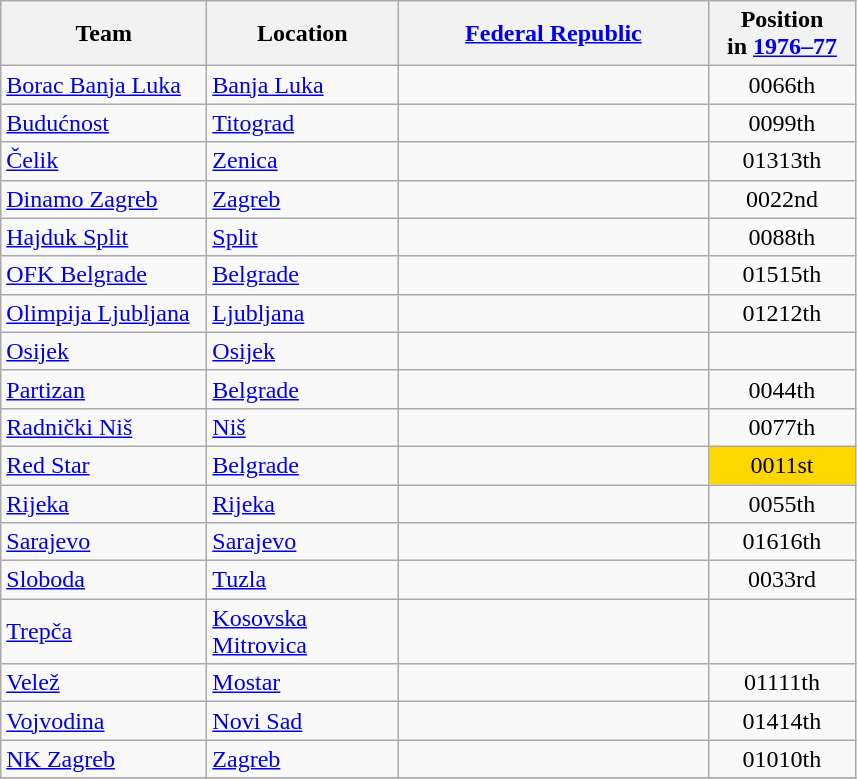<table class="wikitable sortable" style="text-align: left;">
<tr>
<th width="130">Team</th>
<th width="120">Location</th>
<th width="200"><a href='#'>Federal Republic</a></th>
<th width="90">Position<br>in <a href='#'>1976–77</a></th>
</tr>
<tr>
<td><a href='#'>Borac Banja Luka</a></td>
<td><a href='#'>Banja Luka</a></td>
<td></td>
<td style="text-align:center;"><span>006</span>6th</td>
</tr>
<tr>
<td><a href='#'>Budućnost</a></td>
<td><a href='#'>Titograd</a></td>
<td></td>
<td style="text-align:center;"><span>009</span>9th</td>
</tr>
<tr>
<td><a href='#'>Čelik</a></td>
<td><a href='#'>Zenica</a></td>
<td></td>
<td style="text-align:center;"><span>013</span>13th</td>
</tr>
<tr>
<td><a href='#'>Dinamo Zagreb</a></td>
<td><a href='#'>Zagreb</a></td>
<td></td>
<td style="text-align:center;"><span>002</span>2nd</td>
</tr>
<tr>
<td><a href='#'>Hajduk Split</a></td>
<td><a href='#'>Split</a></td>
<td></td>
<td style="text-align:center;"><span>008</span>8th</td>
</tr>
<tr>
<td><a href='#'>OFK Belgrade</a></td>
<td><a href='#'>Belgrade</a></td>
<td></td>
<td style="text-align:center;"><span>015</span>15th</td>
</tr>
<tr>
<td><a href='#'>Olimpija Ljubljana</a></td>
<td><a href='#'>Ljubljana</a></td>
<td></td>
<td style="text-align:center;"><span>012</span>12th</td>
</tr>
<tr>
<td><a href='#'>Osijek</a></td>
<td><a href='#'>Osijek</a></td>
<td></td>
<td></td>
</tr>
<tr>
<td><a href='#'>Partizan</a></td>
<td><a href='#'>Belgrade</a></td>
<td></td>
<td style="text-align:center;"><span>004</span>4th</td>
</tr>
<tr>
<td><a href='#'>Radnički Niš</a></td>
<td><a href='#'>Niš</a></td>
<td></td>
<td style="text-align:center;"><span>007</span>7th</td>
</tr>
<tr>
<td><a href='#'>Red Star</a></td>
<td><a href='#'>Belgrade</a></td>
<td></td>
<td style="text-align:center;" bgcolor="gold"><span>001</span>1st</td>
</tr>
<tr>
<td><a href='#'>Rijeka</a></td>
<td><a href='#'>Rijeka</a></td>
<td></td>
<td style="text-align:center;"><span>005</span>5th</td>
</tr>
<tr>
<td><a href='#'>Sarajevo</a></td>
<td><a href='#'>Sarajevo</a></td>
<td></td>
<td style="text-align:center;"><span>016</span>16th</td>
</tr>
<tr>
<td><a href='#'>Sloboda</a></td>
<td><a href='#'>Tuzla</a></td>
<td></td>
<td style="text-align:center;"><span>003</span>3rd</td>
</tr>
<tr>
<td><a href='#'>Trepča</a></td>
<td><a href='#'>Kosovska Mitrovica</a></td>
<td></td>
<td></td>
</tr>
<tr>
<td><a href='#'>Velež</a></td>
<td><a href='#'>Mostar</a></td>
<td></td>
<td style="text-align:center;"><span>011</span>11th</td>
</tr>
<tr>
<td><a href='#'>Vojvodina</a></td>
<td><a href='#'>Novi Sad</a></td>
<td></td>
<td style="text-align:center;"><span>014</span>14th</td>
</tr>
<tr>
<td><a href='#'>NK Zagreb</a></td>
<td><a href='#'>Zagreb</a></td>
<td></td>
<td style="text-align:center;"><span>010</span>10th</td>
</tr>
<tr>
</tr>
</table>
